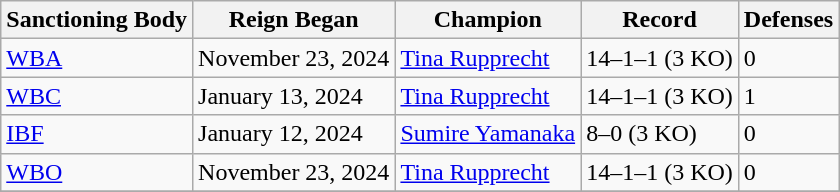<table class="wikitable">
<tr>
<th>Sanctioning Body</th>
<th>Reign Began</th>
<th>Champion</th>
<th>Record</th>
<th>Defenses</th>
</tr>
<tr>
<td><a href='#'>WBA</a></td>
<td>November 23, 2024</td>
<td><a href='#'>Tina Rupprecht</a></td>
<td>14–1–1 (3 KO)</td>
<td>0</td>
</tr>
<tr>
<td><a href='#'>WBC</a></td>
<td>January 13, 2024</td>
<td><a href='#'>Tina Rupprecht</a></td>
<td>14–1–1 (3 KO)</td>
<td>1</td>
</tr>
<tr>
<td><a href='#'>IBF</a></td>
<td>January 12, 2024</td>
<td><a href='#'>Sumire Yamanaka</a></td>
<td>8–0 (3 KO)</td>
<td>0</td>
</tr>
<tr>
<td><a href='#'>WBO</a></td>
<td>November 23, 2024</td>
<td><a href='#'>Tina Rupprecht</a></td>
<td>14–1–1 (3 KO)</td>
<td>0</td>
</tr>
<tr>
</tr>
</table>
